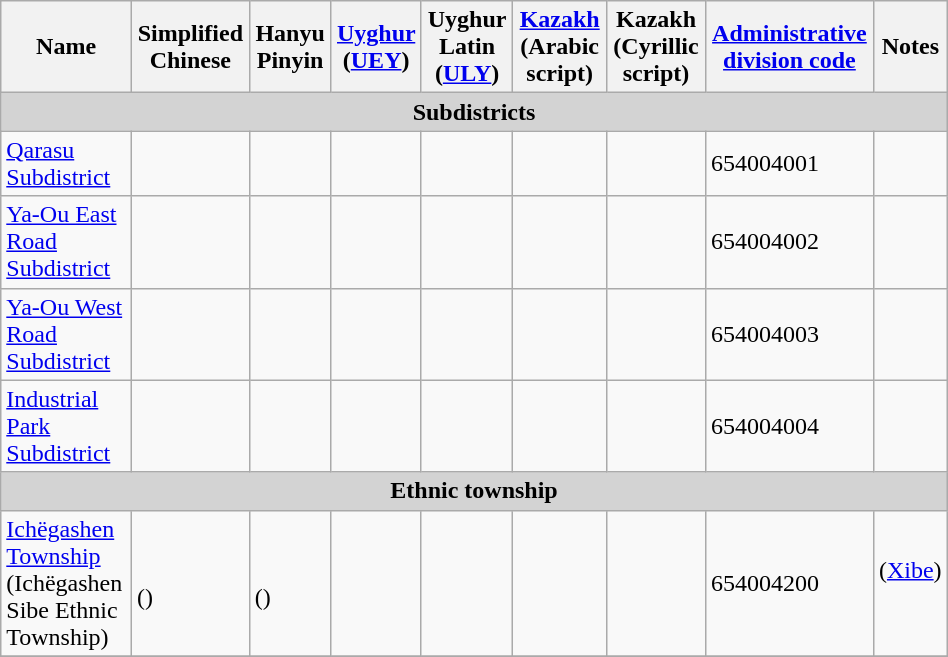<table class="wikitable" align="center" style="width:50%; border="1">
<tr>
<th>Name</th>
<th>Simplified Chinese</th>
<th>Hanyu Pinyin</th>
<th><a href='#'>Uyghur</a> (<a href='#'>UEY</a>)</th>
<th>Uyghur Latin (<a href='#'>ULY</a>)</th>
<th><a href='#'>Kazakh</a> (Arabic script)</th>
<th>Kazakh (Cyrillic script)</th>
<th><a href='#'>Administrative division code</a></th>
<th>Notes</th>
</tr>
<tr>
<td colspan="9"  style="text-align:center; background:#d3d3d3;"><strong>Subdistricts</strong></td>
</tr>
<tr --------->
<td><a href='#'>Qarasu Subdistrict</a></td>
<td></td>
<td></td>
<td></td>
<td></td>
<td></td>
<td></td>
<td>654004001</td>
<td></td>
</tr>
<tr>
<td><a href='#'>Ya-Ou East Road Subdistrict</a></td>
<td></td>
<td></td>
<td></td>
<td></td>
<td></td>
<td></td>
<td>654004002</td>
<td></td>
</tr>
<tr>
<td><a href='#'>Ya-Ou West Road Subdistrict</a></td>
<td></td>
<td></td>
<td></td>
<td></td>
<td></td>
<td></td>
<td>654004003</td>
<td></td>
</tr>
<tr>
<td><a href='#'>Industrial Park Subdistrict</a></td>
<td></td>
<td></td>
<td></td>
<td></td>
<td></td>
<td></td>
<td>654004004</td>
<td></td>
</tr>
<tr>
<td colspan="9"  style="text-align:center; background:#d3d3d3;"><strong>Ethnic township</strong></td>
</tr>
<tr --------->
<td><a href='#'>Ichëgashen Township</a><br>(Ichëgashen Sibe Ethnic Township)</td>
<td><br>()</td>
<td><br>()</td>
<td></td>
<td></td>
<td></td>
<td></td>
<td>654004200</td>
<td>(<a href='#'>Xibe</a>)<br><br></td>
</tr>
<tr>
</tr>
</table>
